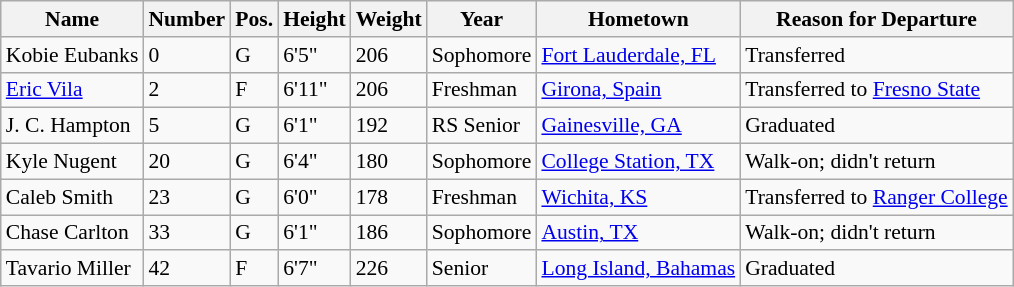<table class="wikitable sortable" style="font-size:90%;" border="1">
<tr>
<th>Name</th>
<th>Number</th>
<th>Pos.</th>
<th>Height</th>
<th>Weight</th>
<th>Year</th>
<th>Hometown</th>
<th>Reason for Departure</th>
</tr>
<tr>
<td>Kobie Eubanks</td>
<td>0</td>
<td>G</td>
<td>6'5"</td>
<td>206</td>
<td>Sophomore</td>
<td><a href='#'>Fort Lauderdale, FL</a></td>
<td>Transferred</td>
</tr>
<tr>
<td><a href='#'>Eric Vila</a></td>
<td>2</td>
<td>F</td>
<td>6'11"</td>
<td>206</td>
<td>Freshman</td>
<td><a href='#'>Girona, Spain</a></td>
<td>Transferred to <a href='#'>Fresno State</a></td>
</tr>
<tr>
<td>J. C. Hampton</td>
<td>5</td>
<td>G</td>
<td>6'1"</td>
<td>192</td>
<td>RS Senior</td>
<td><a href='#'>Gainesville, GA</a></td>
<td>Graduated</td>
</tr>
<tr>
<td>Kyle Nugent</td>
<td>20</td>
<td>G</td>
<td>6'4"</td>
<td>180</td>
<td>Sophomore</td>
<td><a href='#'>College Station, TX</a></td>
<td>Walk-on; didn't return</td>
</tr>
<tr>
<td>Caleb Smith</td>
<td>23</td>
<td>G</td>
<td>6'0"</td>
<td>178</td>
<td>Freshman</td>
<td><a href='#'>Wichita, KS</a></td>
<td>Transferred to <a href='#'>Ranger College</a></td>
</tr>
<tr>
<td>Chase Carlton</td>
<td>33</td>
<td>G</td>
<td>6'1"</td>
<td>186</td>
<td>Sophomore</td>
<td><a href='#'>Austin, TX</a></td>
<td>Walk-on; didn't return</td>
</tr>
<tr>
<td>Tavario Miller</td>
<td>42</td>
<td>F</td>
<td>6'7"</td>
<td>226</td>
<td>Senior</td>
<td><a href='#'>Long Island, Bahamas</a></td>
<td>Graduated</td>
</tr>
</table>
